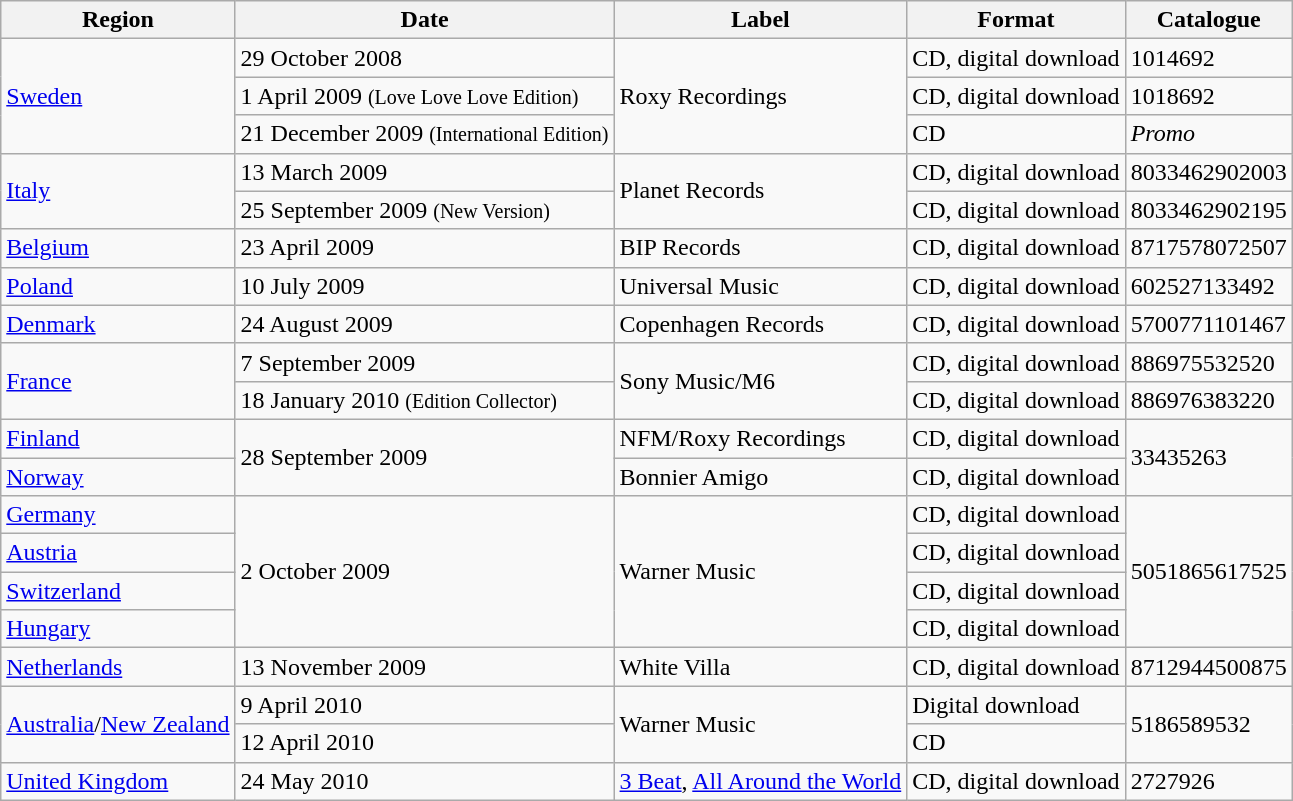<table class="wikitable">
<tr>
<th>Region</th>
<th>Date</th>
<th>Label</th>
<th>Format</th>
<th>Catalogue</th>
</tr>
<tr>
<td rowspan="3"><a href='#'>Sweden</a></td>
<td>29 October 2008</td>
<td rowspan="3">Roxy Recordings</td>
<td>CD, digital download</td>
<td>1014692</td>
</tr>
<tr>
<td>1 April 2009 <small>(Love Love Love Edition)</small></td>
<td>CD, digital download</td>
<td>1018692</td>
</tr>
<tr>
<td>21 December 2009 <small>(International Edition)</small></td>
<td>CD</td>
<td><em>Promo</em></td>
</tr>
<tr>
<td rowspan="2"><a href='#'>Italy</a></td>
<td>13 March 2009</td>
<td rowspan="2">Planet Records</td>
<td>CD, digital download</td>
<td>8033462902003</td>
</tr>
<tr>
<td>25 September 2009 <small>(New Version)</small></td>
<td>CD, digital download</td>
<td>8033462902195</td>
</tr>
<tr>
<td><a href='#'>Belgium</a></td>
<td>23 April 2009</td>
<td>BIP Records</td>
<td>CD, digital download</td>
<td>8717578072507</td>
</tr>
<tr>
<td><a href='#'>Poland</a></td>
<td>10 July 2009</td>
<td>Universal Music</td>
<td>CD, digital download</td>
<td>602527133492</td>
</tr>
<tr>
<td><a href='#'>Denmark</a></td>
<td>24 August 2009</td>
<td>Copenhagen Records</td>
<td>CD, digital download</td>
<td>5700771101467</td>
</tr>
<tr>
<td rowspan="2"><a href='#'>France</a></td>
<td>7 September 2009 </td>
<td rowspan="2">Sony Music/M6</td>
<td>CD, digital download</td>
<td>886975532520</td>
</tr>
<tr>
<td>18 January 2010 <small>(Edition Collector)</small></td>
<td>CD, digital download</td>
<td>886976383220</td>
</tr>
<tr>
<td><a href='#'>Finland</a></td>
<td rowspan="2">28 September 2009</td>
<td>NFM/Roxy Recordings</td>
<td>CD, digital download</td>
<td rowspan="2">33435263</td>
</tr>
<tr>
<td><a href='#'>Norway</a></td>
<td>Bonnier Amigo</td>
<td>CD, digital download</td>
</tr>
<tr>
<td><a href='#'>Germany</a></td>
<td rowspan="4">2 October 2009</td>
<td rowspan="4">Warner Music</td>
<td>CD, digital download</td>
<td rowspan="4">5051865617525</td>
</tr>
<tr>
<td><a href='#'>Austria</a></td>
<td>CD, digital download</td>
</tr>
<tr>
<td><a href='#'>Switzerland</a></td>
<td>CD, digital download</td>
</tr>
<tr>
<td><a href='#'>Hungary</a></td>
<td>CD, digital download</td>
</tr>
<tr>
<td><a href='#'>Netherlands</a></td>
<td>13 November 2009</td>
<td>White Villa</td>
<td>CD, digital download</td>
<td>8712944500875</td>
</tr>
<tr>
<td rowspan="2"><a href='#'>Australia</a>/<a href='#'>New Zealand</a></td>
<td>9 April 2010</td>
<td rowspan="2">Warner Music</td>
<td>Digital download</td>
<td rowspan="2">5186589532</td>
</tr>
<tr>
<td>12 April 2010</td>
<td>CD</td>
</tr>
<tr>
<td><a href='#'>United Kingdom</a></td>
<td>24 May 2010</td>
<td><a href='#'>3 Beat</a>, <a href='#'>All Around the World</a></td>
<td>CD, digital download</td>
<td>2727926</td>
</tr>
</table>
